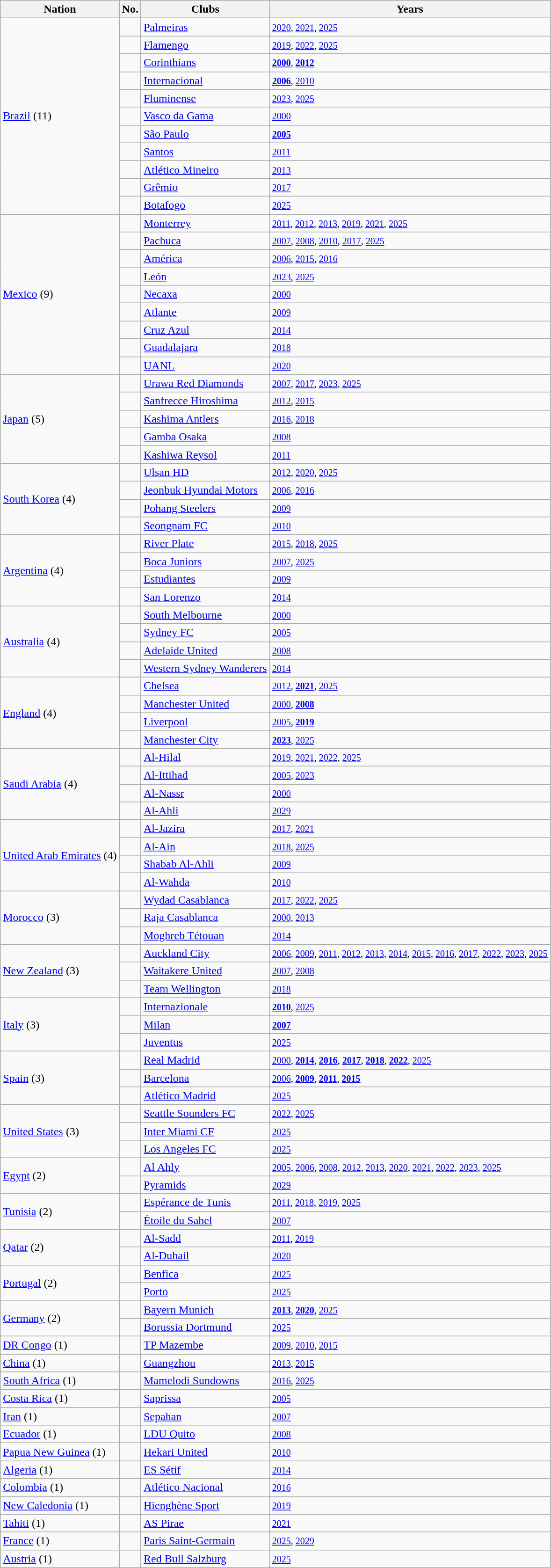<table class="wikitable plainrowheaders sortable">
<tr>
<th scope="col">Nation</th>
<th scope="col">No.</th>
<th scope="col">Clubs</th>
<th scope="col">Years</th>
</tr>
<tr>
<td scope="row" rowspan=11> <a href='#'>Brazil</a> (11)</td>
<td></td>
<td><a href='#'>Palmeiras</a></td>
<td><small><a href='#'>2020</a>, <a href='#'>2021</a>, <a href='#'>2025</a></small></td>
</tr>
<tr>
<td></td>
<td><a href='#'>Flamengo</a></td>
<td><small><a href='#'>2019</a>, <a href='#'>2022</a>, <a href='#'>2025</a></small></td>
</tr>
<tr>
<td></td>
<td><a href='#'>Corinthians</a></td>
<td><small><strong><a href='#'>2000</a></strong>, <strong><a href='#'>2012</a></strong></small></td>
</tr>
<tr>
<td></td>
<td><a href='#'>Internacional</a></td>
<td><small><strong><a href='#'>2006</a></strong>, <a href='#'>2010</a></small></td>
</tr>
<tr>
<td></td>
<td><a href='#'>Fluminense</a></td>
<td><small><a href='#'>2023</a>, <a href='#'>2025</a></small></td>
</tr>
<tr>
<td></td>
<td><a href='#'>Vasco da Gama</a></td>
<td><small><a href='#'>2000</a></small></td>
</tr>
<tr>
<td></td>
<td><a href='#'>São Paulo</a></td>
<td><small><strong><a href='#'>2005</a></strong></small></td>
</tr>
<tr>
<td></td>
<td><a href='#'>Santos</a></td>
<td><small><a href='#'>2011</a></small></td>
</tr>
<tr>
<td></td>
<td><a href='#'>Atlético Mineiro</a></td>
<td><small><a href='#'>2013</a></small></td>
</tr>
<tr>
<td></td>
<td><a href='#'>Grêmio</a></td>
<td><small><a href='#'>2017</a></small></td>
</tr>
<tr>
<td></td>
<td><a href='#'>Botafogo</a></td>
<td><small><a href='#'>2025</a></small></td>
</tr>
<tr>
<td rowspan=9> <a href='#'>Mexico</a> (9)</td>
<td></td>
<td><a href='#'>Monterrey</a></td>
<td><small><a href='#'>2011</a>, <a href='#'>2012</a>, <a href='#'>2013</a>, <a href='#'>2019</a>, <a href='#'>2021</a>, <a href='#'>2025</a></small></td>
</tr>
<tr>
<td></td>
<td><a href='#'>Pachuca</a></td>
<td><small><a href='#'>2007</a>, <a href='#'>2008</a>, <a href='#'>2010</a>, <a href='#'>2017</a>, <a href='#'>2025</a></small></td>
</tr>
<tr>
<td></td>
<td><a href='#'>América</a></td>
<td><small><a href='#'>2006</a>, <a href='#'>2015</a>, <a href='#'>2016</a></small></td>
</tr>
<tr>
<td></td>
<td><a href='#'>León</a></td>
<td><small><a href='#'>2023</a>, <a href='#'>2025</a></small></td>
</tr>
<tr>
<td></td>
<td><a href='#'>Necaxa</a></td>
<td><small><a href='#'>2000</a></small></td>
</tr>
<tr>
<td></td>
<td><a href='#'>Atlante</a></td>
<td><small><a href='#'>2009</a></small></td>
</tr>
<tr>
<td></td>
<td><a href='#'>Cruz Azul</a></td>
<td><small><a href='#'>2014</a></small></td>
</tr>
<tr>
<td></td>
<td><a href='#'>Guadalajara</a></td>
<td><small><a href='#'>2018</a></small></td>
</tr>
<tr>
<td></td>
<td><a href='#'>UANL</a></td>
<td><small><a href='#'>2020</a></small></td>
</tr>
<tr>
<td scope="row" rowspan=5> <a href='#'>Japan</a> (5)</td>
<td></td>
<td><a href='#'>Urawa Red Diamonds</a></td>
<td><small><a href='#'>2007</a>, <a href='#'>2017</a>, <a href='#'>2023</a>, <a href='#'>2025</a></small></td>
</tr>
<tr>
<td></td>
<td><a href='#'>Sanfrecce Hiroshima</a></td>
<td><small><a href='#'>2012</a>, <a href='#'>2015</a></small></td>
</tr>
<tr>
<td></td>
<td><a href='#'>Kashima Antlers</a></td>
<td><small><a href='#'>2016</a>, <a href='#'>2018</a></small></td>
</tr>
<tr>
<td></td>
<td><a href='#'>Gamba Osaka</a></td>
<td><small><a href='#'>2008</a></small></td>
</tr>
<tr>
<td></td>
<td><a href='#'>Kashiwa Reysol</a></td>
<td><small><a href='#'>2011</a></small></td>
</tr>
<tr>
<td scope="row" rowspan=4> <a href='#'>South Korea</a> (4)</td>
<td></td>
<td><a href='#'>Ulsan HD</a></td>
<td><small><a href='#'>2012</a>, <a href='#'>2020</a>, <a href='#'>2025</a></small></td>
</tr>
<tr>
<td></td>
<td><a href='#'>Jeonbuk Hyundai Motors</a></td>
<td><small><a href='#'>2006</a>, <a href='#'>2016</a></small></td>
</tr>
<tr>
<td></td>
<td><a href='#'>Pohang Steelers</a></td>
<td><small><a href='#'>2009</a></small></td>
</tr>
<tr>
<td></td>
<td><a href='#'>Seongnam FC</a></td>
<td><small><a href='#'>2010</a></small></td>
</tr>
<tr>
<td scope="row" rowspan=4> <a href='#'>Argentina</a> (4)</td>
<td></td>
<td><a href='#'>River Plate</a></td>
<td><small><a href='#'>2015</a>, <a href='#'>2018</a>, <a href='#'>2025</a></small></td>
</tr>
<tr>
<td></td>
<td><a href='#'>Boca Juniors</a></td>
<td><small><a href='#'>2007</a>, <a href='#'>2025</a></small></td>
</tr>
<tr>
<td></td>
<td><a href='#'>Estudiantes</a></td>
<td><small><a href='#'>2009</a></small></td>
</tr>
<tr>
<td></td>
<td><a href='#'>San Lorenzo</a></td>
<td><small><a href='#'>2014</a></small></td>
</tr>
<tr>
<td rowspan=4> <a href='#'>Australia</a> (4)</td>
<td></td>
<td><a href='#'>South Melbourne</a></td>
<td><small><a href='#'>2000</a></small></td>
</tr>
<tr>
<td></td>
<td><a href='#'>Sydney FC</a></td>
<td><small><a href='#'>2005</a></small></td>
</tr>
<tr>
<td></td>
<td><a href='#'>Adelaide United</a></td>
<td><small><a href='#'>2008</a></small></td>
</tr>
<tr>
<td></td>
<td><a href='#'>Western Sydney Wanderers</a></td>
<td><small><a href='#'>2014</a></small></td>
</tr>
<tr>
<td rowspan=5> <a href='#'>England</a> (4)</td>
</tr>
<tr>
<td></td>
<td><a href='#'>Chelsea</a></td>
<td><small><a href='#'>2012</a>, <strong><a href='#'>2021</a></strong>, <a href='#'>2025</a></small></td>
</tr>
<tr>
<td></td>
<td><a href='#'>Manchester United</a></td>
<td><small><a href='#'>2000</a>, <strong><a href='#'>2008</a></strong></small></td>
</tr>
<tr>
<td></td>
<td><a href='#'>Liverpool</a></td>
<td><small><a href='#'>2005</a>, <strong><a href='#'>2019</a></strong></small></td>
</tr>
<tr>
<td></td>
<td><a href='#'>Manchester City</a></td>
<td><small><strong><a href='#'>2023</a></strong>, <a href='#'>2025</a></small></td>
</tr>
<tr>
<td scope="row" rowspan=4> <a href='#'>Saudi Arabia</a> (4)</td>
<td></td>
<td><a href='#'>Al-Hilal</a></td>
<td><small><a href='#'>2019</a>, <a href='#'>2021</a>, <a href='#'>2022</a>, <a href='#'>2025</a> </small></td>
</tr>
<tr>
<td></td>
<td><a href='#'>Al-Ittihad</a></td>
<td><small><a href='#'>2005</a>, <a href='#'>2023</a></small></td>
</tr>
<tr>
<td></td>
<td><a href='#'>Al-Nassr</a></td>
<td><small><a href='#'>2000</a></small></td>
</tr>
<tr>
<td></td>
<td><a href='#'>Al-Ahli</a></td>
<td><small><a href='#'>2029</a></small></td>
</tr>
<tr>
<td scope="row" rowspan=4> <a href='#'>United Arab Emirates</a> (4)</td>
<td></td>
<td><a href='#'>Al-Jazira</a></td>
<td><small><a href='#'>2017</a>, <a href='#'>2021</a></small></td>
</tr>
<tr>
<td></td>
<td><a href='#'>Al-Ain</a></td>
<td><small><a href='#'>2018</a>, <a href='#'>2025</a></small></td>
</tr>
<tr>
<td></td>
<td><a href='#'>Shabab Al-Ahli</a></td>
<td><small><a href='#'>2009</a></small></td>
</tr>
<tr>
<td></td>
<td><a href='#'>Al-Wahda</a></td>
<td><small><a href='#'>2010</a></small></td>
</tr>
<tr>
<td scope="row" rowspan=3> <a href='#'>Morocco</a> (3)</td>
<td></td>
<td><a href='#'>Wydad Casablanca</a></td>
<td><small><a href='#'>2017</a>, <a href='#'>2022</a>, <a href='#'>2025</a></small></td>
</tr>
<tr>
<td></td>
<td><a href='#'>Raja Casablanca</a></td>
<td><small><a href='#'>2000</a>, <a href='#'>2013</a> </small></td>
</tr>
<tr>
<td></td>
<td><a href='#'>Moghreb Tétouan</a></td>
<td><small><a href='#'>2014</a></small></td>
</tr>
<tr>
<td scope="row" rowspan=3> <a href='#'>New Zealand</a> (3)</td>
<td></td>
<td><a href='#'>Auckland City</a></td>
<td><small><a href='#'>2006</a>, <a href='#'>2009</a>, <a href='#'>2011</a>, <a href='#'>2012</a>, <a href='#'>2013</a>, <a href='#'>2014</a>, <a href='#'>2015</a>, <a href='#'>2016</a>, <a href='#'>2017</a>, <a href='#'>2022</a>, <a href='#'>2023</a>, <a href='#'>2025</a></small></td>
</tr>
<tr>
<td></td>
<td><a href='#'>Waitakere United</a></td>
<td><small><a href='#'>2007</a>, <a href='#'>2008</a></small></td>
</tr>
<tr>
<td></td>
<td><a href='#'>Team Wellington</a></td>
<td><small><a href='#'>2018</a></small></td>
</tr>
<tr>
<td rowspan=3> <a href='#'>Italy</a> (3)</td>
<td></td>
<td><a href='#'>Internazionale</a></td>
<td><small><strong><a href='#'>2010</a></strong>, <a href='#'>2025</a></small></td>
</tr>
<tr>
<td></td>
<td><a href='#'>Milan</a></td>
<td><small><strong><a href='#'>2007</a></strong></small></td>
</tr>
<tr>
<td></td>
<td><a href='#'>Juventus</a></td>
<td><small><a href='#'>2025</a></small></td>
</tr>
<tr>
<td rowspan=3> <a href='#'>Spain</a> (3)</td>
<td></td>
<td><a href='#'>Real Madrid</a></td>
<td><small><a href='#'>2000</a>, <strong><a href='#'>2014</a></strong>, <strong><a href='#'>2016</a></strong>, <strong><a href='#'>2017</a></strong>, <strong><a href='#'>2018</a></strong>, <strong><a href='#'>2022</a></strong>, <a href='#'>2025</a></small></td>
</tr>
<tr>
<td></td>
<td><a href='#'>Barcelona</a></td>
<td><small><a href='#'>2006</a>, <strong><a href='#'>2009</a></strong>, <strong><a href='#'>2011</a></strong>, <strong><a href='#'>2015</a></strong></small></td>
</tr>
<tr>
<td></td>
<td><a href='#'>Atlético Madrid</a></td>
<td><small><a href='#'>2025</a></small></td>
</tr>
<tr>
<td rowspan="3" scope="row"> <a href='#'>United States</a> (3)</td>
<td></td>
<td><a href='#'>Seattle Sounders FC</a></td>
<td><small><a href='#'>2022</a>, <a href='#'>2025</a></small></td>
</tr>
<tr>
<td></td>
<td><a href='#'>Inter Miami CF</a></td>
<td><small><a href='#'>2025</a></small></td>
</tr>
<tr>
<td></td>
<td><a href='#'>Los Angeles FC</a></td>
<td><small><a href='#'>2025</a></small></td>
</tr>
<tr>
<td rowspan="2" scope="row"> <a href='#'>Egypt</a> (2)</td>
<td></td>
<td><a href='#'>Al Ahly</a></td>
<td><small><a href='#'>2005</a>, <a href='#'>2006</a>, <a href='#'>2008</a>, <a href='#'>2012</a>, <a href='#'>2013</a>, <a href='#'>2020</a>, <a href='#'>2021</a>, <a href='#'>2022</a>, <a href='#'>2023</a>, <a href='#'>2025</a></small></td>
</tr>
<tr>
<td></td>
<td><a href='#'>Pyramids</a></td>
<td><small><a href='#'>2029</a></small></td>
</tr>
<tr>
<td scope="row" rowspan=2> <a href='#'>Tunisia</a> (2)</td>
<td></td>
<td><a href='#'>Espérance de Tunis</a></td>
<td><small><a href='#'>2011</a>, <a href='#'>2018</a>, <a href='#'>2019</a>, <a href='#'>2025</a></small></td>
</tr>
<tr>
<td></td>
<td><a href='#'>Étoile du Sahel</a></td>
<td><small><a href='#'>2007</a></small></td>
</tr>
<tr>
<td scope="row" rowspan=2> <a href='#'>Qatar</a> (2)</td>
<td></td>
<td><a href='#'>Al-Sadd</a></td>
<td><small><a href='#'>2011</a>, <a href='#'>2019</a></small></td>
</tr>
<tr>
<td></td>
<td><a href='#'>Al-Duhail</a></td>
<td><small><a href='#'>2020</a></small></td>
</tr>
<tr>
<td scope="row" rowspan=2> <a href='#'>Portugal</a> (2)</td>
<td></td>
<td><a href='#'>Benfica</a></td>
<td><small><a href='#'>2025</a></small></td>
</tr>
<tr>
<td></td>
<td><a href='#'>Porto</a></td>
<td><small><a href='#'>2025</a></small></td>
</tr>
<tr>
<td rowspan="2" scope="row"> <a href='#'>Germany</a> (2)</td>
<td></td>
<td><a href='#'>Bayern Munich</a></td>
<td><small><strong><a href='#'>2013</a></strong>, <strong><a href='#'>2020</a></strong>, <a href='#'>2025</a></small></td>
</tr>
<tr>
<td></td>
<td><a href='#'>Borussia Dortmund</a></td>
<td><small><a href='#'>2025</a></small></td>
</tr>
<tr>
<td scope="row"> <a href='#'>DR Congo</a> (1)</td>
<td></td>
<td><a href='#'>TP Mazembe</a></td>
<td><small><a href='#'>2009</a>, <a href='#'>2010</a>, <a href='#'>2015</a></small></td>
</tr>
<tr>
<td scope="row"> <a href='#'>China</a> (1)</td>
<td></td>
<td><a href='#'>Guangzhou</a></td>
<td><small><a href='#'>2013</a>, <a href='#'>2015</a></small></td>
</tr>
<tr>
<td scope="row"> <a href='#'>South Africa</a> (1)</td>
<td></td>
<td><a href='#'>Mamelodi Sundowns</a></td>
<td><small><a href='#'>2016</a>, <a href='#'>2025</a></small></td>
</tr>
<tr>
<td scope="row"> <a href='#'>Costa Rica</a> (1)</td>
<td></td>
<td><a href='#'>Saprissa</a></td>
<td><small><a href='#'>2005</a></small></td>
</tr>
<tr>
<td scope="row"> <a href='#'>Iran</a> (1)</td>
<td></td>
<td><a href='#'>Sepahan</a></td>
<td><small><a href='#'>2007</a></small></td>
</tr>
<tr>
<td scope="row"> <a href='#'>Ecuador</a> (1)</td>
<td></td>
<td><a href='#'>LDU Quito</a></td>
<td><small><a href='#'>2008</a></small></td>
</tr>
<tr>
<td> <a href='#'>Papua New Guinea</a> (1)</td>
<td></td>
<td><a href='#'>Hekari United</a></td>
<td><small><a href='#'>2010</a></small></td>
</tr>
<tr>
<td scope="row"> <a href='#'>Algeria</a> (1)</td>
<td></td>
<td><a href='#'>ES Sétif</a></td>
<td><small><a href='#'>2014</a></small></td>
</tr>
<tr>
<td scope="row"> <a href='#'>Colombia</a> (1)</td>
<td></td>
<td><a href='#'>Atlético Nacional</a></td>
<td><small><a href='#'>2016</a></small></td>
</tr>
<tr>
<td scope="row"> <a href='#'>New Caledonia</a> (1)</td>
<td></td>
<td><a href='#'>Hienghène Sport</a></td>
<td><small><a href='#'>2019</a></small></td>
</tr>
<tr>
<td scope="row"> <a href='#'>Tahiti</a> (1)</td>
<td></td>
<td><a href='#'>AS Pirae</a></td>
<td><small><a href='#'>2021</a></small></td>
</tr>
<tr>
<td scope="row"> <a href='#'>France</a> (1)</td>
<td></td>
<td><a href='#'>Paris Saint-Germain</a></td>
<td><small><a href='#'>2025</a>, <a href='#'>2029</a></small></td>
</tr>
<tr>
<td scope="row"> <a href='#'>Austria</a> (1)</td>
<td></td>
<td><a href='#'>Red Bull Salzburg</a></td>
<td><small><a href='#'>2025</a></small></td>
</tr>
</table>
